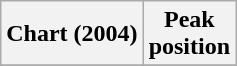<table class="wikitable plainrowheaders">
<tr>
<th scope="col">Chart (2004)</th>
<th scope="col">Peak<br> position</th>
</tr>
<tr>
</tr>
</table>
